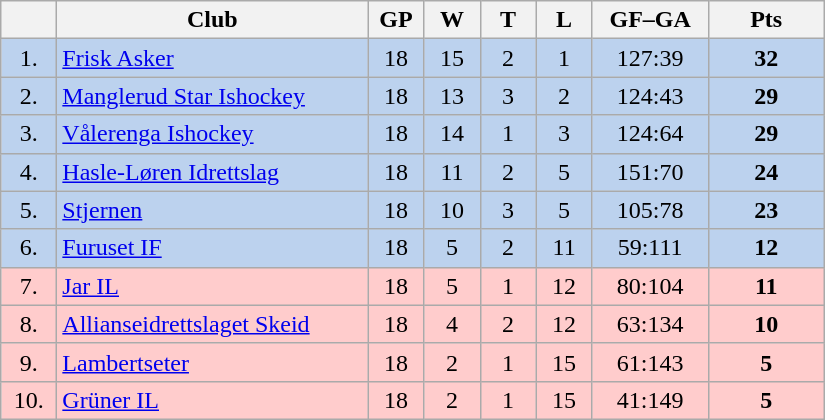<table class="wikitable">
<tr>
<th width="30"></th>
<th width="200">Club</th>
<th width="30">GP</th>
<th width="30">W</th>
<th width="30">T</th>
<th width="30">L</th>
<th width="70">GF–GA</th>
<th width="70">Pts</th>
</tr>
<tr bgcolor="#BCD2EE" align="center">
<td>1.</td>
<td align="left"><a href='#'>Frisk Asker</a></td>
<td>18</td>
<td>15</td>
<td>2</td>
<td>1</td>
<td>127:39</td>
<td><strong>32</strong></td>
</tr>
<tr bgcolor="#BCD2EE" align="center">
<td>2.</td>
<td align="left"><a href='#'>Manglerud Star Ishockey</a></td>
<td>18</td>
<td>13</td>
<td>3</td>
<td>2</td>
<td>124:43</td>
<td><strong>29</strong></td>
</tr>
<tr bgcolor="#BCD2EE" align="center">
<td>3.</td>
<td align="left"><a href='#'>Vålerenga Ishockey</a></td>
<td>18</td>
<td>14</td>
<td>1</td>
<td>3</td>
<td>124:64</td>
<td><strong>29</strong></td>
</tr>
<tr bgcolor="#BCD2EE" align="center">
<td>4.</td>
<td align="left"><a href='#'>Hasle-Løren Idrettslag</a></td>
<td>18</td>
<td>11</td>
<td>2</td>
<td>5</td>
<td>151:70</td>
<td><strong>24</strong></td>
</tr>
<tr bgcolor="#BCD2EE" align="center">
<td>5.</td>
<td align="left"><a href='#'>Stjernen</a></td>
<td>18</td>
<td>10</td>
<td>3</td>
<td>5</td>
<td>105:78</td>
<td><strong>23</strong></td>
</tr>
<tr bgcolor="#BCD2EE" align="center">
<td>6.</td>
<td align="left"><a href='#'>Furuset IF</a></td>
<td>18</td>
<td>5</td>
<td>2</td>
<td>11</td>
<td>59:111</td>
<td><strong>12</strong></td>
</tr>
<tr bgcolor="#FFCCCC" align="center">
<td>7.</td>
<td align="left"><a href='#'>Jar IL</a></td>
<td>18</td>
<td>5</td>
<td>1</td>
<td>12</td>
<td>80:104</td>
<td><strong>11</strong></td>
</tr>
<tr bgcolor="#FFCCCC" align="center">
<td>8.</td>
<td align="left"><a href='#'>Allianseidrettslaget Skeid</a></td>
<td>18</td>
<td>4</td>
<td>2</td>
<td>12</td>
<td>63:134</td>
<td><strong>10</strong></td>
</tr>
<tr bgcolor="#FFCCCC" align="center">
<td>9.</td>
<td align="left"><a href='#'>Lambertseter</a></td>
<td>18</td>
<td>2</td>
<td>1</td>
<td>15</td>
<td>61:143</td>
<td><strong>5</strong></td>
</tr>
<tr bgcolor="#FFCCCC" align="center">
<td>10.</td>
<td align="left"><a href='#'>Grüner IL</a></td>
<td>18</td>
<td>2</td>
<td>1</td>
<td>15</td>
<td>41:149</td>
<td><strong>5</strong></td>
</tr>
</table>
